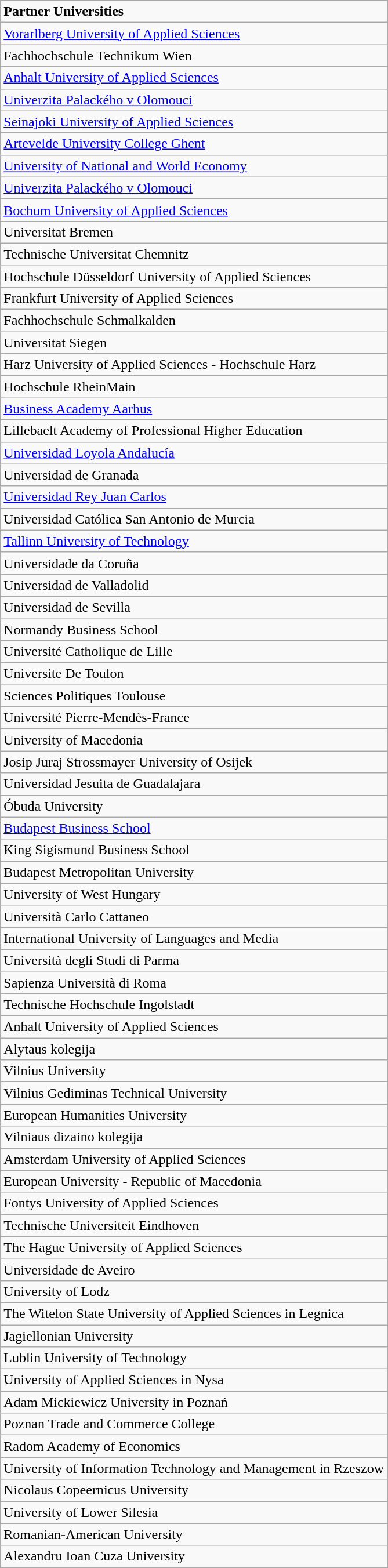<table class="wikitable">
<tr>
<td><strong>Partner Universities</strong></td>
</tr>
<tr>
<td><a href='#'>Vorarlberg University of Applied Sciences</a></td>
</tr>
<tr>
<td>Fachhochschule Technikum Wien</td>
</tr>
<tr>
<td><a href='#'>Anhalt University of Applied Sciences</a></td>
</tr>
<tr>
<td><a href='#'>Univerzita Palackého v Olomouci</a></td>
</tr>
<tr>
<td><a href='#'>Seinajoki University of Applied Sciences</a></td>
</tr>
<tr>
<td><a href='#'>Artevelde University College Ghent</a></td>
</tr>
<tr>
<td><a href='#'>University of National and World Economy</a></td>
</tr>
<tr>
<td><a href='#'>Univerzita Palackého v Olomouci</a></td>
</tr>
<tr>
<td><a href='#'>Bochum University of Applied Sciences</a></td>
</tr>
<tr>
<td>Universitat Bremen</td>
</tr>
<tr>
<td>Technische Universitat Chemnitz</td>
</tr>
<tr>
<td>Hochschule Düsseldorf University of Applied Sciences</td>
</tr>
<tr>
<td>Frankfurt University of Applied Sciences</td>
</tr>
<tr>
<td>Fachhochschule Schmalkalden</td>
</tr>
<tr>
<td>Universitat Siegen</td>
</tr>
<tr>
<td>Harz University of Applied Sciences - Hochschule Harz</td>
</tr>
<tr>
<td>Hochschule RheinMain</td>
</tr>
<tr>
<td><a href='#'>Business Academy Aarhus</a></td>
</tr>
<tr>
<td>Lillebaelt Academy of Professional Higher Education</td>
</tr>
<tr>
<td><a href='#'>Universidad Loyola Andalucía</a></td>
</tr>
<tr>
<td>Universidad de Granada</td>
</tr>
<tr>
<td><a href='#'>Universidad Rey Juan Carlos</a></td>
</tr>
<tr>
<td>Universidad Católica San Antonio de Murcia</td>
</tr>
<tr>
<td><a href='#'>Tallinn University of Technology</a></td>
</tr>
<tr>
<td>Universidade da Coruña</td>
</tr>
<tr>
<td>Universidad de Valladolid</td>
</tr>
<tr>
<td>Universidad de Sevilla</td>
</tr>
<tr>
<td>Normandy Business School</td>
</tr>
<tr>
<td>Université Catholique de Lille</td>
</tr>
<tr>
<td>Universite De Toulon</td>
</tr>
<tr>
<td>Sciences Politiques Toulouse</td>
</tr>
<tr>
<td>Université Pierre-Mendès-France</td>
</tr>
<tr>
<td>University of Macedonia</td>
</tr>
<tr>
<td>Josip Juraj Strossmayer University of Osijek</td>
</tr>
<tr>
<td>Universidad Jesuita de Guadalajara</td>
</tr>
<tr>
<td>Óbuda University</td>
</tr>
<tr>
<td><a href='#'>Budapest Business School</a></td>
</tr>
<tr>
<td>King Sigismund Business School</td>
</tr>
<tr>
<td>Budapest Metropolitan University</td>
</tr>
<tr>
<td>University of West Hungary</td>
</tr>
<tr>
<td>Università Carlo Cattaneo</td>
</tr>
<tr>
<td>International University of Languages and Media</td>
</tr>
<tr>
<td>Università degli Studi di Parma</td>
</tr>
<tr>
<td>Sapienza Università di Roma</td>
</tr>
<tr>
<td>Technische Hochschule Ingolstadt</td>
</tr>
<tr>
<td>Anhalt University of Applied Sciences</td>
</tr>
<tr>
<td>Alytaus kolegija</td>
</tr>
<tr>
<td>Vilnius University</td>
</tr>
<tr>
<td>Vilnius Gediminas Technical University</td>
</tr>
<tr>
<td>European Humanities University</td>
</tr>
<tr>
<td>Vilniaus dizaino kolegija</td>
</tr>
<tr>
<td>Amsterdam University of Applied Sciences</td>
</tr>
<tr>
<td>European University - Republic of Macedonia</td>
</tr>
<tr>
<td>Fontys University of Applied Sciences</td>
</tr>
<tr>
<td>Technische Universiteit Eindhoven</td>
</tr>
<tr>
<td>The Hague University of Applied Sciences</td>
</tr>
<tr>
<td>Universidade de Aveiro</td>
</tr>
<tr>
<td>University of Lodz</td>
</tr>
<tr>
<td>The Witelon State University of Applied Sciences in Legnica</td>
</tr>
<tr>
<td>Jagiellonian University</td>
</tr>
<tr>
<td>Lublin University of Technology</td>
</tr>
<tr>
<td>University of Applied Sciences in Nysa</td>
</tr>
<tr>
<td>Adam Mickiewicz University in Poznań</td>
</tr>
<tr>
<td>Poznan Trade and Commerce College</td>
</tr>
<tr>
<td>Radom Academy of Economics</td>
</tr>
<tr>
<td>University of Information Technology and Management in Rzeszow</td>
</tr>
<tr>
<td>Nicolaus Copeernicus University</td>
</tr>
<tr>
<td>University of Lower Silesia</td>
</tr>
<tr>
<td>Romanian-American University</td>
</tr>
<tr>
<td>Alexandru Ioan Cuza University</td>
</tr>
</table>
